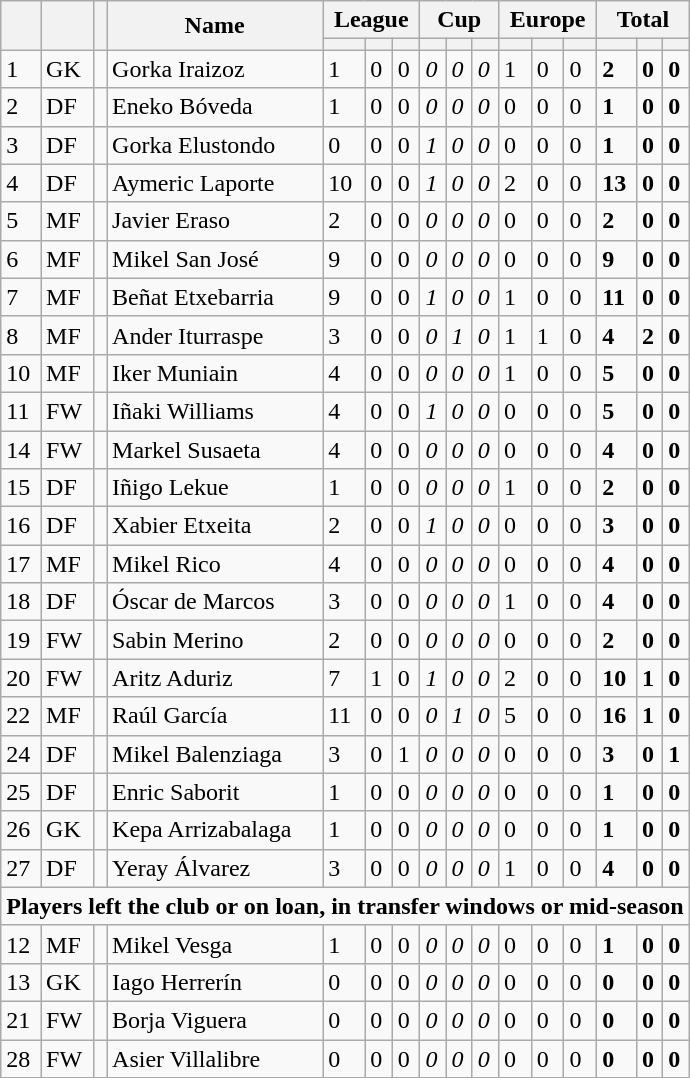<table class="wikitable sortable">
<tr>
<th rowspan=2></th>
<th rowspan=2></th>
<th rowspan=2></th>
<th rowspan=2>Name</th>
<th colspan=3>League</th>
<th colspan=3>Cup</th>
<th colspan=3>Europe</th>
<th colspan=3>Total</th>
</tr>
<tr>
<th></th>
<th></th>
<th></th>
<th></th>
<th></th>
<th></th>
<th></th>
<th></th>
<th></th>
<th></th>
<th></th>
<th></th>
</tr>
<tr>
<td>1</td>
<td>GK</td>
<td></td>
<td>Gorka Iraizoz</td>
<td>1</td>
<td>0</td>
<td>0</td>
<td><em>0</em></td>
<td><em>0</em></td>
<td><em>0</em></td>
<td>1</td>
<td>0</td>
<td>0</td>
<td><strong>2</strong></td>
<td><strong>0</strong></td>
<td><strong>0</strong></td>
</tr>
<tr>
<td>2</td>
<td>DF</td>
<td></td>
<td>Eneko Bóveda</td>
<td>1</td>
<td>0</td>
<td>0</td>
<td><em>0</em></td>
<td><em>0</em></td>
<td><em>0</em></td>
<td>0</td>
<td>0</td>
<td>0</td>
<td><strong>1</strong></td>
<td><strong>0</strong></td>
<td><strong>0</strong></td>
</tr>
<tr>
<td>3</td>
<td>DF</td>
<td></td>
<td>Gorka Elustondo</td>
<td>0</td>
<td>0</td>
<td>0</td>
<td><em>1</em></td>
<td><em>0</em></td>
<td><em>0</em></td>
<td>0</td>
<td>0</td>
<td>0</td>
<td><strong>1</strong></td>
<td><strong>0</strong></td>
<td><strong>0</strong></td>
</tr>
<tr>
<td>4</td>
<td>DF</td>
<td></td>
<td>Aymeric Laporte</td>
<td>10</td>
<td>0</td>
<td>0</td>
<td><em>1</em></td>
<td><em>0</em></td>
<td><em>0</em></td>
<td>2</td>
<td>0</td>
<td>0</td>
<td><strong>13</strong></td>
<td><strong>0</strong></td>
<td><strong>0</strong></td>
</tr>
<tr>
<td>5</td>
<td>MF</td>
<td></td>
<td>Javier Eraso</td>
<td>2</td>
<td>0</td>
<td>0</td>
<td><em>0</em></td>
<td><em>0</em></td>
<td><em>0</em></td>
<td>0</td>
<td>0</td>
<td>0</td>
<td><strong>2</strong></td>
<td><strong>0</strong></td>
<td><strong>0</strong></td>
</tr>
<tr>
<td>6</td>
<td>MF</td>
<td></td>
<td>Mikel San José</td>
<td>9</td>
<td>0</td>
<td>0</td>
<td><em>0</em></td>
<td><em>0</em></td>
<td><em>0</em></td>
<td>0</td>
<td>0</td>
<td>0</td>
<td><strong>9</strong></td>
<td><strong>0</strong></td>
<td><strong>0</strong></td>
</tr>
<tr>
<td>7</td>
<td>MF</td>
<td></td>
<td>Beñat Etxebarria</td>
<td>9</td>
<td>0</td>
<td>0</td>
<td><em>1</em></td>
<td><em>0</em></td>
<td><em>0</em></td>
<td>1</td>
<td>0</td>
<td>0</td>
<td><strong>11</strong></td>
<td><strong>0</strong></td>
<td><strong>0</strong></td>
</tr>
<tr>
<td>8</td>
<td>MF</td>
<td></td>
<td>Ander Iturraspe</td>
<td>3</td>
<td>0</td>
<td>0</td>
<td><em>0</em></td>
<td><em>1</em></td>
<td><em>0</em></td>
<td>1</td>
<td>1</td>
<td>0</td>
<td><strong>4</strong></td>
<td><strong>2</strong></td>
<td><strong>0</strong></td>
</tr>
<tr>
<td>10</td>
<td>MF</td>
<td></td>
<td>Iker Muniain</td>
<td>4</td>
<td>0</td>
<td>0</td>
<td><em>0</em></td>
<td><em>0</em></td>
<td><em>0</em></td>
<td>1</td>
<td>0</td>
<td>0</td>
<td><strong>5</strong></td>
<td><strong>0</strong></td>
<td><strong>0</strong></td>
</tr>
<tr>
<td>11</td>
<td>FW</td>
<td></td>
<td>Iñaki Williams</td>
<td>4</td>
<td>0</td>
<td>0</td>
<td><em>1</em></td>
<td><em>0</em></td>
<td><em>0</em></td>
<td>0</td>
<td>0</td>
<td>0</td>
<td><strong>5</strong></td>
<td><strong>0</strong></td>
<td><strong>0</strong></td>
</tr>
<tr>
<td>14</td>
<td>FW</td>
<td></td>
<td>Markel Susaeta</td>
<td>4</td>
<td>0</td>
<td>0</td>
<td><em>0</em></td>
<td><em>0</em></td>
<td><em>0</em></td>
<td>0</td>
<td>0</td>
<td>0</td>
<td><strong>4</strong></td>
<td><strong>0</strong></td>
<td><strong>0</strong></td>
</tr>
<tr>
<td>15</td>
<td>DF</td>
<td></td>
<td>Iñigo Lekue</td>
<td>1</td>
<td>0</td>
<td>0</td>
<td><em>0</em></td>
<td><em>0</em></td>
<td><em>0</em></td>
<td>1</td>
<td>0</td>
<td>0</td>
<td><strong>2</strong></td>
<td><strong>0</strong></td>
<td><strong>0</strong></td>
</tr>
<tr>
<td>16</td>
<td>DF</td>
<td></td>
<td>Xabier Etxeita</td>
<td>2</td>
<td>0</td>
<td>0</td>
<td><em>1</em></td>
<td><em>0</em></td>
<td><em>0</em></td>
<td>0</td>
<td>0</td>
<td>0</td>
<td><strong>3</strong></td>
<td><strong>0</strong></td>
<td><strong>0</strong></td>
</tr>
<tr>
<td>17</td>
<td>MF</td>
<td></td>
<td>Mikel Rico</td>
<td>4</td>
<td>0</td>
<td>0</td>
<td><em>0</em></td>
<td><em>0</em></td>
<td><em>0</em></td>
<td>0</td>
<td>0</td>
<td>0</td>
<td><strong>4</strong></td>
<td><strong>0</strong></td>
<td><strong>0</strong></td>
</tr>
<tr>
<td>18</td>
<td>DF</td>
<td></td>
<td>Óscar de Marcos</td>
<td>3</td>
<td>0</td>
<td>0</td>
<td><em>0</em></td>
<td><em>0</em></td>
<td><em>0</em></td>
<td>1</td>
<td>0</td>
<td>0</td>
<td><strong>4</strong></td>
<td><strong>0</strong></td>
<td><strong>0</strong></td>
</tr>
<tr>
<td>19</td>
<td>FW</td>
<td></td>
<td>Sabin Merino</td>
<td>2</td>
<td>0</td>
<td>0</td>
<td><em>0</em></td>
<td><em>0</em></td>
<td><em>0</em></td>
<td>0</td>
<td>0</td>
<td>0</td>
<td><strong>2</strong></td>
<td><strong>0</strong></td>
<td><strong>0</strong></td>
</tr>
<tr>
<td>20</td>
<td>FW</td>
<td></td>
<td>Aritz Aduriz</td>
<td>7</td>
<td>1</td>
<td>0</td>
<td><em>1</em></td>
<td><em>0</em></td>
<td><em>0</em></td>
<td>2</td>
<td>0</td>
<td>0</td>
<td><strong>10</strong></td>
<td><strong>1</strong></td>
<td><strong>0</strong></td>
</tr>
<tr>
<td>22</td>
<td>MF</td>
<td></td>
<td>Raúl García</td>
<td>11</td>
<td>0</td>
<td>0</td>
<td><em>0</em></td>
<td><em>1</em></td>
<td><em>0</em></td>
<td>5</td>
<td>0</td>
<td>0</td>
<td><strong>16</strong></td>
<td><strong>1</strong></td>
<td><strong>0</strong></td>
</tr>
<tr>
<td>24</td>
<td>DF</td>
<td></td>
<td>Mikel Balenziaga</td>
<td>3</td>
<td>0</td>
<td>1</td>
<td><em>0</em></td>
<td><em>0</em></td>
<td><em>0</em></td>
<td>0</td>
<td>0</td>
<td>0</td>
<td><strong>3</strong></td>
<td><strong>0</strong></td>
<td><strong>1</strong></td>
</tr>
<tr>
<td>25</td>
<td>DF</td>
<td></td>
<td>Enric Saborit</td>
<td>1</td>
<td>0</td>
<td>0</td>
<td><em>0</em></td>
<td><em>0</em></td>
<td><em>0</em></td>
<td>0</td>
<td>0</td>
<td>0</td>
<td><strong>1</strong></td>
<td><strong>0</strong></td>
<td><strong>0</strong></td>
</tr>
<tr>
<td>26</td>
<td>GK</td>
<td></td>
<td>Kepa Arrizabalaga</td>
<td>1</td>
<td>0</td>
<td>0</td>
<td><em>0</em></td>
<td><em>0</em></td>
<td><em>0</em></td>
<td>0</td>
<td>0</td>
<td>0</td>
<td><strong>1</strong></td>
<td><strong>0</strong></td>
<td><strong>0</strong></td>
</tr>
<tr>
<td>27</td>
<td>DF</td>
<td></td>
<td>Yeray Álvarez</td>
<td>3</td>
<td>0</td>
<td>0</td>
<td><em>0</em></td>
<td><em>0</em></td>
<td><em>0</em></td>
<td>1</td>
<td>0</td>
<td>0</td>
<td><strong>4</strong></td>
<td><strong>0</strong></td>
<td><strong>0</strong></td>
</tr>
<tr>
<td colspan=16><strong>Players left the club or on loan, in transfer windows or mid-season</strong></td>
</tr>
<tr>
<td>12</td>
<td>MF</td>
<td></td>
<td>Mikel Vesga</td>
<td>1</td>
<td>0</td>
<td>0</td>
<td><em>0</em></td>
<td><em>0</em></td>
<td><em>0</em></td>
<td>0</td>
<td>0</td>
<td>0</td>
<td><strong>1</strong></td>
<td><strong>0</strong></td>
<td><strong>0</strong></td>
</tr>
<tr>
<td>13</td>
<td>GK</td>
<td></td>
<td>Iago Herrerín</td>
<td>0</td>
<td>0</td>
<td>0</td>
<td><em>0</em></td>
<td><em>0</em></td>
<td><em>0</em></td>
<td>0</td>
<td>0</td>
<td>0</td>
<td><strong>0</strong></td>
<td><strong>0</strong></td>
<td><strong>0</strong></td>
</tr>
<tr>
<td>21</td>
<td>FW</td>
<td></td>
<td>Borja Viguera</td>
<td>0</td>
<td>0</td>
<td>0</td>
<td><em>0</em></td>
<td><em>0</em></td>
<td><em>0</em></td>
<td>0</td>
<td>0</td>
<td>0</td>
<td><strong>0</strong></td>
<td><strong>0</strong></td>
<td><strong>0</strong></td>
</tr>
<tr>
<td>28</td>
<td>FW</td>
<td></td>
<td>Asier Villalibre</td>
<td>0</td>
<td>0</td>
<td>0</td>
<td><em>0</em></td>
<td><em>0</em></td>
<td><em>0</em></td>
<td>0</td>
<td>0</td>
<td>0</td>
<td><strong>0</strong></td>
<td><strong>0</strong></td>
<td><strong>0</strong></td>
</tr>
</table>
